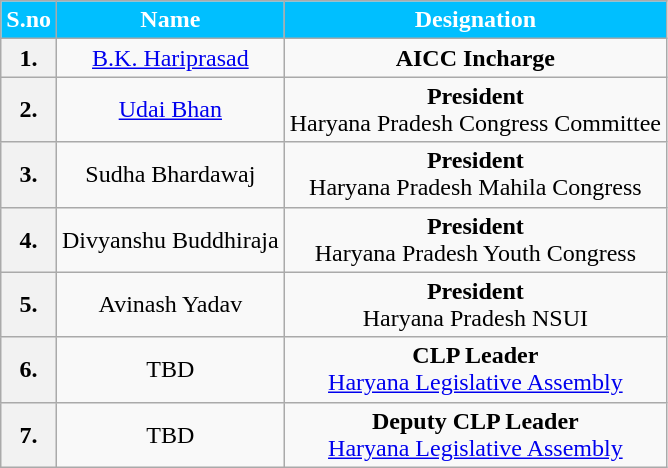<table class="wikitable sortable" style="text-align:center;">
<tr>
<th Style="background-color:#00BFFF; color:white">S.no</th>
<th Style="background-color:#00BFFF; color:white">Name</th>
<th Style="background-color:#00BFFF; color:white">Designation</th>
</tr>
<tr>
<th>1.</th>
<td><a href='#'>B.K. Hariprasad</a></td>
<td><strong>AICC Incharge </strong></td>
</tr>
<tr>
<th>2.</th>
<td><a href='#'>Udai Bhan</a></td>
<td><strong>President</strong><br>Haryana Pradesh Congress Committee</td>
</tr>
<tr>
<th>3.</th>
<td>Sudha Bhardawaj</td>
<td><strong>President</strong><br>Haryana Pradesh Mahila Congress</td>
</tr>
<tr>
<th>4.</th>
<td>Divyanshu Buddhiraja</td>
<td><strong>President</strong><br>Haryana Pradesh Youth Congress</td>
</tr>
<tr>
<th>5.</th>
<td>Avinash Yadav</td>
<td><strong>President</strong><br>Haryana Pradesh NSUI</td>
</tr>
<tr>
<th>6.</th>
<td>TBD</td>
<td><strong>CLP Leader</strong><br><a href='#'>Haryana Legislative Assembly</a></td>
</tr>
<tr>
<th>7.</th>
<td>TBD</td>
<td><strong>Deputy CLP Leader</strong><br><a href='#'>Haryana Legislative Assembly</a></td>
</tr>
</table>
